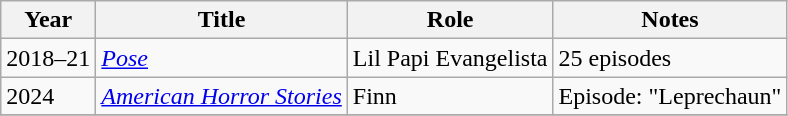<table class="wikitable sortable">
<tr>
<th>Year</th>
<th>Title</th>
<th>Role</th>
<th>Notes</th>
</tr>
<tr>
<td>2018–21</td>
<td><em><a href='#'>Pose</a></em></td>
<td>Lil Papi Evangelista</td>
<td>25 episodes</td>
</tr>
<tr>
<td>2024</td>
<td><em><a href='#'>American Horror Stories</a></em></td>
<td>Finn</td>
<td>Episode: "Leprechaun"</td>
</tr>
<tr>
</tr>
</table>
